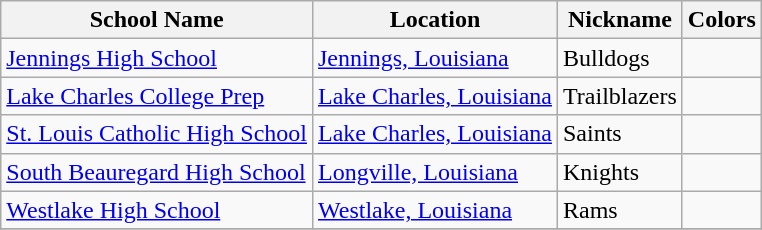<table class="wikitable">
<tr>
<th>School Name</th>
<th>Location</th>
<th>Nickname</th>
<th>Colors</th>
</tr>
<tr>
<td><a href='#'>Jennings High School</a></td>
<td><a href='#'>Jennings, Louisiana</a></td>
<td>Bulldogs</td>
<td> </td>
</tr>
<tr>
<td><a href='#'>Lake Charles College Prep</a></td>
<td><a href='#'>Lake Charles, Louisiana</a></td>
<td>Trailblazers</td>
<td>  </td>
</tr>
<tr>
<td><a href='#'>St. Louis Catholic High School</a></td>
<td><a href='#'>Lake Charles, Louisiana</a></td>
<td>Saints</td>
<td>  </td>
</tr>
<tr>
<td><a href='#'>South Beauregard High School</a></td>
<td><a href='#'>Longville, Louisiana</a></td>
<td>Knights</td>
<td> </td>
</tr>
<tr>
<td><a href='#'>Westlake High School</a></td>
<td><a href='#'>Westlake, Louisiana</a></td>
<td>Rams</td>
<td>  </td>
</tr>
<tr>
</tr>
</table>
